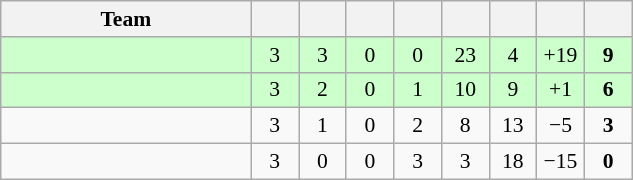<table class="wikitable" style="text-align: center; font-size:90% ">
<tr>
<th width=160>Team</th>
<th width=25></th>
<th width=25></th>
<th width=25></th>
<th width=25></th>
<th width=25></th>
<th width=25></th>
<th width=25></th>
<th width=25></th>
</tr>
<tr bgcolor="ccffcc">
<td align=left></td>
<td>3</td>
<td>3</td>
<td>0</td>
<td>0</td>
<td>23</td>
<td>4</td>
<td>+19</td>
<td><strong>9</strong></td>
</tr>
<tr bgcolor="ccffcc">
<td align=left></td>
<td>3</td>
<td>2</td>
<td>0</td>
<td>1</td>
<td>10</td>
<td>9</td>
<td>+1</td>
<td><strong>6</strong></td>
</tr>
<tr>
<td align=left></td>
<td>3</td>
<td>1</td>
<td>0</td>
<td>2</td>
<td>8</td>
<td>13</td>
<td>−5</td>
<td><strong>3</strong></td>
</tr>
<tr>
<td align=left></td>
<td>3</td>
<td>0</td>
<td>0</td>
<td>3</td>
<td>3</td>
<td>18</td>
<td>−15</td>
<td><strong>0</strong></td>
</tr>
</table>
